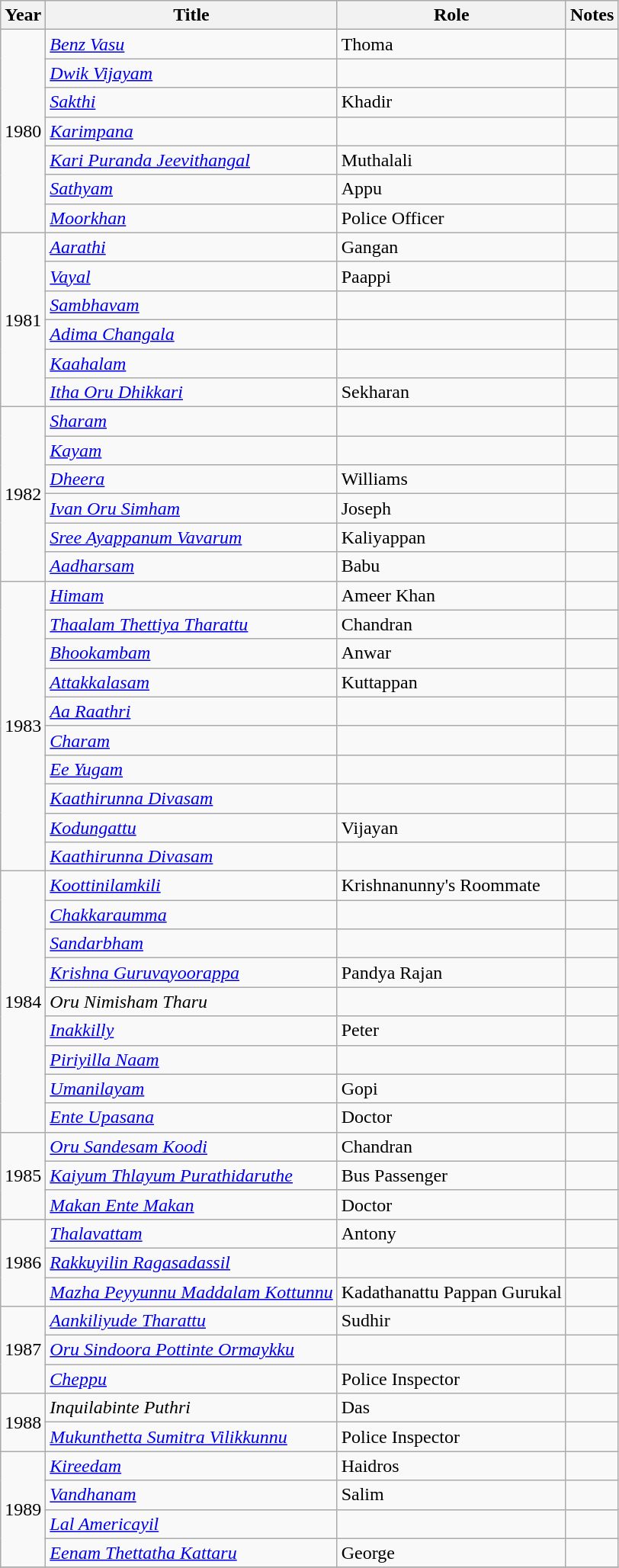<table class="wikitable sortable">
<tr>
<th>Year</th>
<th>Title</th>
<th>Role</th>
<th class="unsortable">Notes</th>
</tr>
<tr>
<td rowspan=7>1980</td>
<td><em><a href='#'>Benz Vasu</a></em></td>
<td>Thoma</td>
<td></td>
</tr>
<tr>
<td><em><a href='#'>Dwik Vijayam</a></em></td>
<td></td>
<td></td>
</tr>
<tr>
<td><em><a href='#'>Sakthi</a></em></td>
<td>Khadir</td>
<td></td>
</tr>
<tr>
<td><em><a href='#'>Karimpana</a></em></td>
<td></td>
<td></td>
</tr>
<tr>
<td><em><a href='#'>Kari Puranda Jeevithangal</a></em></td>
<td>Muthalali</td>
<td></td>
</tr>
<tr>
<td><em><a href='#'>Sathyam</a></em></td>
<td>Appu</td>
<td></td>
</tr>
<tr>
<td><em><a href='#'>Moorkhan</a></em></td>
<td>Police Officer</td>
<td></td>
</tr>
<tr>
<td rowspan="6">1981</td>
<td><em><a href='#'>Aarathi</a></em></td>
<td>Gangan</td>
<td></td>
</tr>
<tr>
<td><em><a href='#'>Vayal</a></em></td>
<td>Paappi</td>
<td></td>
</tr>
<tr>
<td><em><a href='#'>Sambhavam</a></em></td>
<td></td>
<td></td>
</tr>
<tr>
<td><em><a href='#'>Adima Changala</a></em></td>
<td></td>
<td></td>
</tr>
<tr>
<td><em><a href='#'>Kaahalam</a></em></td>
<td></td>
<td></td>
</tr>
<tr>
<td><em><a href='#'>Itha Oru Dhikkari</a></em></td>
<td>Sekharan</td>
<td></td>
</tr>
<tr>
<td rowspan=6>1982</td>
<td><em><a href='#'>Sharam</a></em></td>
<td></td>
</tr>
<tr>
<td><em><a href='#'>Kayam</a></em></td>
<td></td>
<td></td>
</tr>
<tr>
<td><em><a href='#'>Dheera</a></em></td>
<td>Williams</td>
<td></td>
</tr>
<tr>
<td><em><a href='#'>Ivan Oru Simham</a></em></td>
<td>Joseph</td>
<td></td>
</tr>
<tr>
<td><em><a href='#'>Sree Ayappanum Vavarum</a></em></td>
<td>Kaliyappan</td>
<td></td>
</tr>
<tr>
<td><em><a href='#'>Aadharsam</a></em></td>
<td>Babu</td>
<td></td>
</tr>
<tr>
<td rowspan=10>1983</td>
<td><em><a href='#'>Himam</a></em></td>
<td>Ameer Khan</td>
<td></td>
</tr>
<tr>
<td><em><a href='#'>Thaalam Thettiya Tharattu</a></em></td>
<td>Chandran</td>
<td></td>
</tr>
<tr>
<td><em><a href='#'>Bhookambam</a></em></td>
<td>Anwar</td>
<td></td>
</tr>
<tr>
<td><em><a href='#'>Attakkalasam</a></em></td>
<td>Kuttappan</td>
<td></td>
</tr>
<tr>
<td><em><a href='#'>Aa Raathri</a></em></td>
<td></td>
<td></td>
</tr>
<tr>
<td><em><a href='#'>Charam</a></em></td>
<td></td>
<td></td>
</tr>
<tr>
<td><em><a href='#'>Ee Yugam</a></em></td>
<td></td>
<td></td>
</tr>
<tr>
<td><em><a href='#'>Kaathirunna Divasam</a></em></td>
<td></td>
<td></td>
</tr>
<tr>
<td><em><a href='#'>Kodungattu</a></em></td>
<td>Vijayan</td>
<td></td>
</tr>
<tr>
<td><em><a href='#'>Kaathirunna Divasam</a></em></td>
<td></td>
<td></td>
</tr>
<tr>
<td rowspan=9>1984</td>
<td><em><a href='#'>Koottinilamkili</a></em></td>
<td>Krishnanunny's Roommate</td>
<td></td>
</tr>
<tr>
<td><em><a href='#'>Chakkaraumma</a></em></td>
<td></td>
<td></td>
</tr>
<tr>
<td><em><a href='#'>Sandarbham</a></em></td>
<td></td>
<td></td>
</tr>
<tr>
<td><em><a href='#'>Krishna Guruvayoorappa</a></em></td>
<td>Pandya Rajan</td>
<td></td>
</tr>
<tr>
<td><em>Oru Nimisham Tharu</em></td>
<td></td>
<td></td>
</tr>
<tr>
<td><em><a href='#'>Inakkilly</a></em></td>
<td>Peter</td>
<td></td>
</tr>
<tr>
<td><em><a href='#'>Piriyilla Naam</a></em></td>
<td></td>
<td></td>
</tr>
<tr>
<td><em><a href='#'>Umanilayam</a></em></td>
<td>Gopi</td>
<td></td>
</tr>
<tr>
<td><em><a href='#'>Ente Upasana</a></em></td>
<td>Doctor</td>
<td></td>
</tr>
<tr>
<td rowspan=3>1985</td>
<td><em><a href='#'>Oru Sandesam Koodi</a></em></td>
<td>Chandran</td>
<td></td>
</tr>
<tr>
<td><em><a href='#'>Kaiyum Thlayum Purathidaruthe</a></em></td>
<td>Bus Passenger</td>
<td></td>
</tr>
<tr>
<td><em><a href='#'>Makan Ente Makan</a></em></td>
<td>Doctor</td>
<td></td>
</tr>
<tr>
<td rowspan=3>1986</td>
<td><em><a href='#'>Thalavattam</a></em></td>
<td>Antony</td>
<td></td>
</tr>
<tr>
<td><em><a href='#'>Rakkuyilin Ragasadassil</a></em></td>
<td></td>
<td></td>
</tr>
<tr>
<td><em><a href='#'>Mazha Peyyunnu Maddalam Kottunnu</a></em></td>
<td>Kadathanattu Pappan Gurukal</td>
<td></td>
</tr>
<tr>
<td rowspan=3>1987</td>
<td><em><a href='#'>Aankiliyude Tharattu</a></em></td>
<td>Sudhir</td>
<td></td>
</tr>
<tr>
<td><em><a href='#'>Oru Sindoora Pottinte Ormaykku</a></em></td>
<td></td>
<td></td>
</tr>
<tr>
<td><em><a href='#'>Cheppu</a></em></td>
<td>Police Inspector</td>
<td></td>
</tr>
<tr>
<td rowspan=2>1988</td>
<td><em>Inquilabinte Puthri</em></td>
<td>Das</td>
<td></td>
</tr>
<tr>
<td><em><a href='#'>Mukunthetta Sumitra Vilikkunnu</a></em></td>
<td>Police Inspector</td>
<td></td>
</tr>
<tr>
<td rowspan=4>1989</td>
<td><em><a href='#'>Kireedam</a></em></td>
<td>Haidros</td>
<td></td>
</tr>
<tr>
<td><em><a href='#'>Vandhanam</a></em></td>
<td>Salim</td>
<td></td>
</tr>
<tr>
<td><em><a href='#'>Lal Americayil</a></em></td>
<td></td>
<td></td>
</tr>
<tr>
<td><em><a href='#'>Eenam Thettatha Kattaru</a></em></td>
<td>George</td>
<td></td>
</tr>
<tr>
</tr>
</table>
